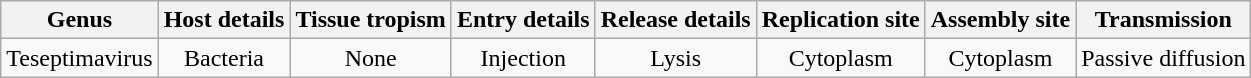<table class="wikitable sortable" style="text-align:center">
<tr>
<th>Genus</th>
<th>Host details</th>
<th>Tissue tropism</th>
<th>Entry details</th>
<th>Release details</th>
<th>Replication site</th>
<th>Assembly site</th>
<th>Transmission</th>
</tr>
<tr>
<td>Teseptimavirus</td>
<td>Bacteria</td>
<td>None</td>
<td>Injection</td>
<td>Lysis</td>
<td>Cytoplasm</td>
<td>Cytoplasm</td>
<td>Passive diffusion</td>
</tr>
</table>
